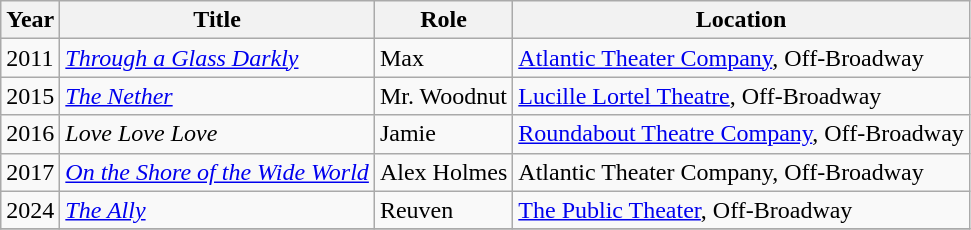<table class="wikitable sortable">
<tr>
<th>Year</th>
<th>Title</th>
<th>Role</th>
<th>Location</th>
</tr>
<tr>
<td>2011</td>
<td><em><a href='#'>Through a Glass Darkly</a></em></td>
<td>Max</td>
<td><a href='#'>Atlantic Theater Company</a>, Off-Broadway</td>
</tr>
<tr>
<td>2015</td>
<td><em><a href='#'>The Nether</a></em></td>
<td>Mr. Woodnut</td>
<td><a href='#'>Lucille Lortel Theatre</a>, Off-Broadway</td>
</tr>
<tr>
<td>2016</td>
<td><em>Love Love Love</em></td>
<td>Jamie</td>
<td><a href='#'>Roundabout Theatre Company</a>, Off-Broadway</td>
</tr>
<tr>
<td>2017</td>
<td><em><a href='#'>On the Shore of the Wide World</a></em></td>
<td>Alex Holmes</td>
<td>Atlantic Theater Company, Off-Broadway</td>
</tr>
<tr>
<td>2024</td>
<td><em><a href='#'>The Ally</a></em></td>
<td>Reuven</td>
<td><a href='#'>The Public Theater</a>, Off-Broadway</td>
</tr>
<tr>
</tr>
</table>
